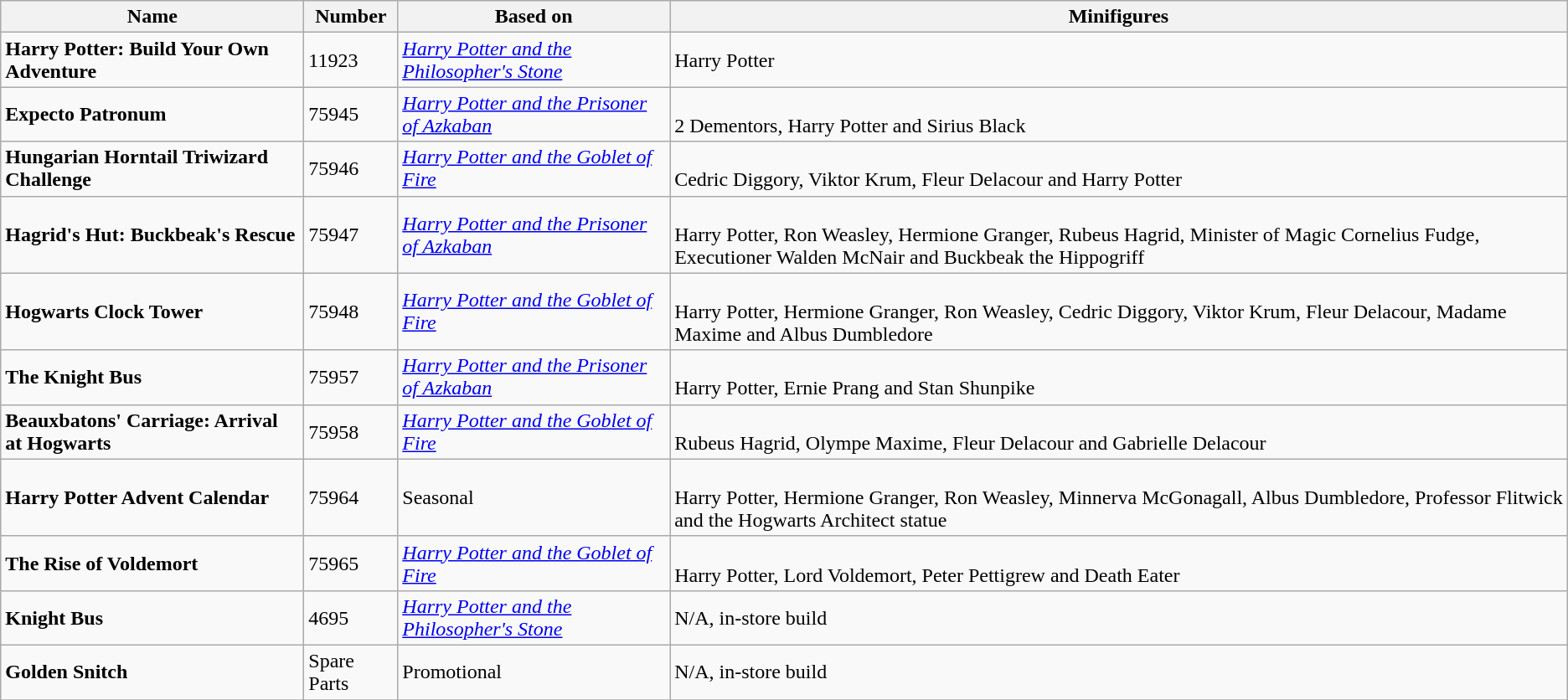<table class="wikitable">
<tr>
<th>Name</th>
<th>Number</th>
<th>Based on</th>
<th>Minifigures</th>
</tr>
<tr>
<td><strong>Harry Potter: Build Your Own Adventure</strong></td>
<td>11923</td>
<td><em><a href='#'>Harry Potter and the Philosopher's Stone</a></em></td>
<td>Harry Potter</td>
</tr>
<tr>
<td><strong>Expecto Patronum</strong></td>
<td>75945</td>
<td><em><a href='#'>Harry Potter and the Prisoner of Azkaban</a></em></td>
<td><br>2 Dementors, Harry Potter and Sirius Black</td>
</tr>
<tr>
<td><strong>Hungarian Horntail Triwizard Challenge</strong></td>
<td>75946</td>
<td><em><a href='#'>Harry Potter and the Goblet of Fire</a></em></td>
<td><br>Cedric Diggory, Viktor Krum, Fleur Delacour and Harry Potter</td>
</tr>
<tr>
<td><strong>Hagrid's Hut: Buckbeak's Rescue</strong></td>
<td>75947</td>
<td><em><a href='#'>Harry Potter and the Prisoner of Azkaban</a></em></td>
<td><br>Harry Potter, Ron Weasley, Hermione Granger, Rubeus Hagrid, Minister of Magic Cornelius Fudge, Executioner Walden McNair and Buckbeak the Hippogriff</td>
</tr>
<tr>
<td><strong>Hogwarts Clock Tower</strong></td>
<td>75948</td>
<td><em><a href='#'>Harry Potter and the Goblet of Fire</a></em></td>
<td><br>Harry Potter, Hermione Granger, Ron Weasley, Cedric Diggory, Viktor Krum, Fleur Delacour, Madame Maxime and Albus Dumbledore</td>
</tr>
<tr>
<td><strong>The Knight Bus</strong></td>
<td>75957</td>
<td><em><a href='#'>Harry Potter and the Prisoner of Azkaban</a></em></td>
<td><br>Harry Potter, Ernie Prang and Stan Shunpike</td>
</tr>
<tr>
<td><strong>Beauxbatons' Carriage: Arrival at Hogwarts</strong></td>
<td>75958</td>
<td><em><a href='#'>Harry Potter and the Goblet of Fire</a></em></td>
<td><br>Rubeus Hagrid, Olympe Maxime, Fleur Delacour and Gabrielle Delacour</td>
</tr>
<tr>
<td><strong>Harry Potter Advent Calendar</strong></td>
<td>75964</td>
<td>Seasonal</td>
<td><br>Harry Potter, Hermione Granger, Ron Weasley, Minnerva McGonagall, Albus Dumbledore, Professor Flitwick and the Hogwarts Architect statue</td>
</tr>
<tr>
<td><strong>The Rise of Voldemort</strong></td>
<td>75965</td>
<td><em><a href='#'>Harry Potter and the Goblet of Fire</a></em></td>
<td><br>Harry Potter, Lord Voldemort, Peter Pettigrew and Death Eater</td>
</tr>
<tr>
<td><strong>Knight Bus</strong></td>
<td>4695</td>
<td><em><a href='#'>Harry Potter and the Philosopher's Stone</a></em></td>
<td>N/A, in-store build</td>
</tr>
<tr>
<td><strong>Golden Snitch</strong></td>
<td>Spare Parts</td>
<td>Promotional</td>
<td>N/A, in-store build</td>
</tr>
<tr>
</tr>
</table>
